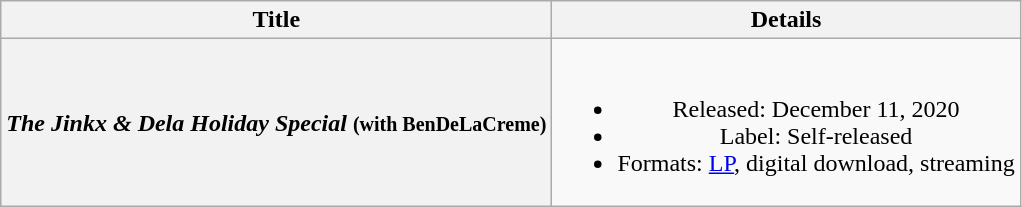<table class="wikitable plainrowheaders" style="text-align:center;">
<tr>
<th>Title</th>
<th>Details</th>
</tr>
<tr>
<th scope="row"><em>The Jinkx & Dela Holiday Special</em> <small>(with BenDeLaCreme)</small></th>
<td><br><ul><li>Released: December 11, 2020</li><li>Label: Self-released</li><li>Formats: <a href='#'>LP</a>, digital download, streaming</li></ul></td>
</tr>
</table>
